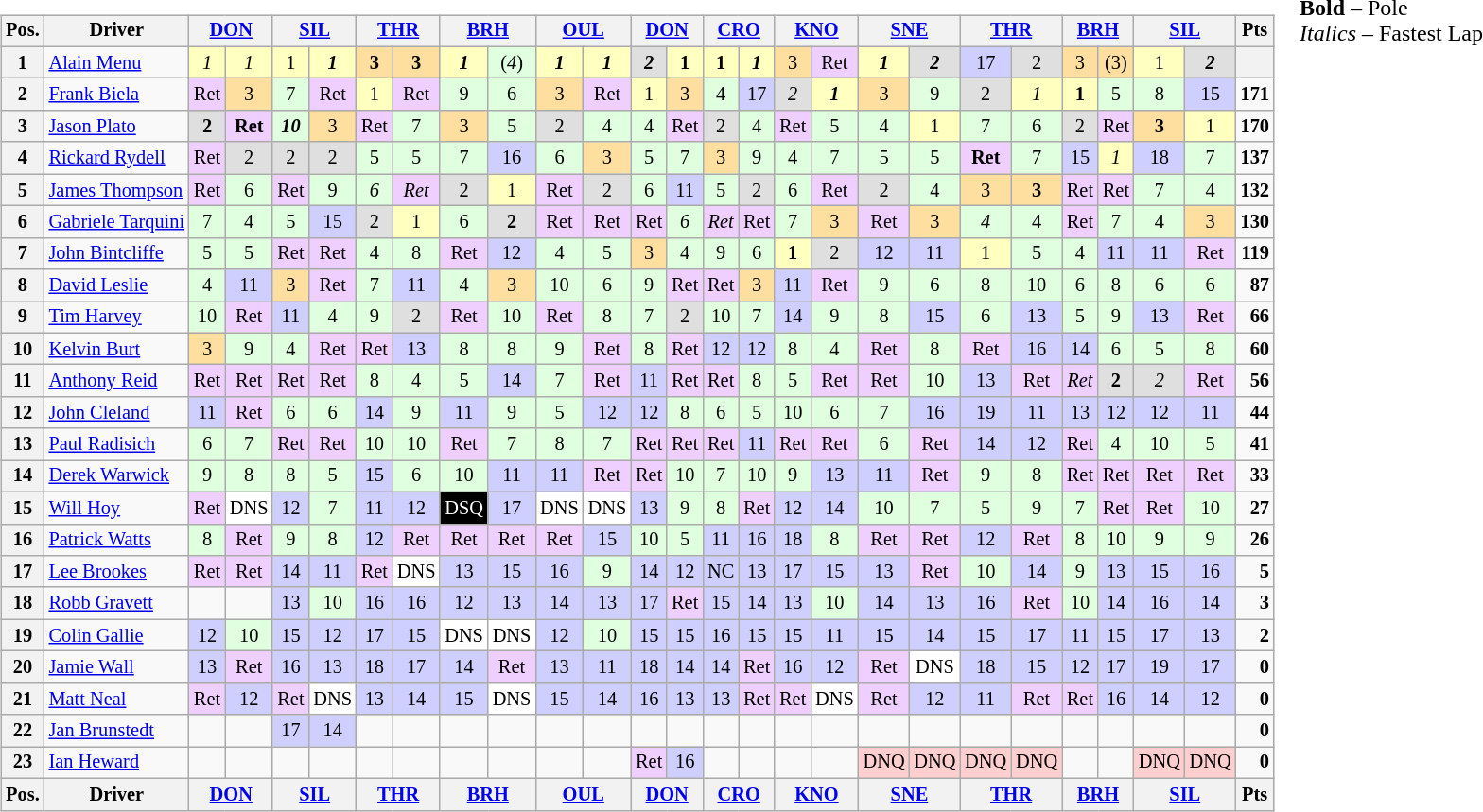<table>
<tr>
<td valign="top"><br><table class="wikitable" style="font-size: 85%; text-align: center;">
<tr valign="top">
<th valign="middle">Pos.</th>
<th valign="middle">Driver</th>
<th colspan="2"><a href='#'>DON</a></th>
<th colspan="2"><a href='#'>SIL</a></th>
<th colspan="2"><a href='#'>THR</a></th>
<th colspan="2"><a href='#'>BRH</a></th>
<th colspan="2"><a href='#'>OUL</a></th>
<th colspan="2"><a href='#'>DON</a></th>
<th colspan="2"><a href='#'>CRO</a></th>
<th colspan="2"><a href='#'>KNO</a></th>
<th colspan="2"><a href='#'>SNE</a></th>
<th colspan="2"><a href='#'>THR</a></th>
<th colspan="2"><a href='#'>BRH</a></th>
<th colspan="2"><a href='#'>SIL</a></th>
<th valign=middle>Pts</th>
</tr>
<tr>
<th>1</th>
<td align=left> <a href='#'>Alain Menu</a></td>
<td style="background-color:#FFFFBF"><em>1</em></td>
<td style="background-color:#FFFFBF"><em>1</em></td>
<td style="background-color:#FFFFBF">1</td>
<td style="background-color:#FFFFBF"><strong><em>1</em></strong></td>
<td style="background-color:#ffdf9f"><strong>3</strong></td>
<td style="background-color:#ffdf9f"><strong>3</strong></td>
<td style="background-color:#FFFFBF"><strong><em>1</em></strong></td>
<td style="background-color:#dfffdf">(<em>4</em>)</td>
<td style="background-color:#FFFFBF"><strong><em>1</em></strong></td>
<td style="background-color:#FFFFBF"><strong><em>1</em></strong></td>
<td style="background-color:#DFDFDF"><strong><em>2</em></strong></td>
<td style="background-color:#FFFFBF"><strong>1</strong></td>
<td style="background-color:#FFFFBF"><strong>1</strong></td>
<td style="background-color:#FFFFBF"><strong><em>1</em></strong></td>
<td style="background-color:#ffdf9f">3</td>
<td style="background-color:#EFCFFF">Ret</td>
<td style="background-color:#FFFFBF"><strong><em>1</em></strong></td>
<td style="background-color:#DFDFDF"><strong><em>2</em></strong></td>
<td style="background-color:#CFCFFF">17</td>
<td style="background-color:#DFDFDF">2</td>
<td style="background-color:#ffdf9f">3</td>
<td style="background-color:#ffdf9f">(3)</td>
<td style="background-color:#FFFFBF">1</td>
<td style="background-color:#DFDFDF"><strong><em>2</em></strong></td>
<th align=right></th>
</tr>
<tr>
<th>2</th>
<td align=left> <a href='#'>Frank Biela</a></td>
<td style="background-color:#EFCFFF">Ret</td>
<td style="background-color:#ffdf9f">3</td>
<td style="background-color:#dfffdf">7</td>
<td style="background-color:#EFCFFF">Ret</td>
<td style="background-color:#FFFFBF">1</td>
<td style="background-color:#EFCFFF">Ret</td>
<td style="background-color:#dfffdf">9</td>
<td style="background-color:#dfffdf">6</td>
<td style="background-color:#ffdf9f">3</td>
<td style="background-color:#EFCFFF">Ret</td>
<td style="background-color:#FFFFBF">1</td>
<td style="background-color:#ffdf9f">3</td>
<td style="background-color:#dfffdf">4</td>
<td style="background-color:#CFCFFF">17</td>
<td style="background-color:#DFDFDF"><em>2</em></td>
<td style="background-color:#FFFFBF"><strong><em>1</em></strong></td>
<td style="background-color:#ffdf9f">3</td>
<td style="background-color:#dfffdf">9</td>
<td style="background-color:#DFDFDF">2</td>
<td style="background-color:#FFFFBF"><em>1</em></td>
<td style="background-color:#FFFFBF"><strong>1</strong></td>
<td style="background-color:#dfffdf">5</td>
<td style="background-color:#dfffdf">8</td>
<td style="background-color:#CFCFFF">15</td>
<td align=right><strong>171</strong></td>
</tr>
<tr>
<th>3</th>
<td align=left> <a href='#'>Jason Plato</a></td>
<td style="background-color:#DFDFDF"><strong>2</strong></td>
<td style="background-color:#EFCFFF"><strong>Ret</strong></td>
<td style="background-color:#dfffdf"><strong><em>10</em></strong></td>
<td style="background-color:#ffdf9f">3</td>
<td style="background-color:#EFCFFF">Ret</td>
<td style="background-color:#dfffdf">7</td>
<td style="background-color:#ffdf9f">3</td>
<td style="background-color:#dfffdf">5</td>
<td style="background-color:#DFDFDF">2</td>
<td style="background-color:#dfffdf">4</td>
<td style="background-color:#dfffdf">4</td>
<td style="background-color:#EFCFFF">Ret</td>
<td style="background-color:#DFDFDF">2</td>
<td style="background-color:#dfffdf">4</td>
<td style="background-color:#EFCFFF">Ret</td>
<td style="background-color:#dfffdf">5</td>
<td style="background-color:#dfffdf">4</td>
<td style="background-color:#FFFFBF">1</td>
<td style="background-color:#dfffdf">7</td>
<td style="background-color:#dfffdf">6</td>
<td style="background-color:#DFDFDF">2</td>
<td style="background-color:#EFCFFF">Ret</td>
<td style="background-color:#ffdf9f"><strong>3</strong></td>
<td style="background-color:#FFFFBF">1</td>
<td align=right><strong>170</strong></td>
</tr>
<tr>
<th>4</th>
<td align=left> <a href='#'>Rickard Rydell</a></td>
<td style="background-color:#EFCFFF">Ret</td>
<td style="background-color:#DFDFDF">2</td>
<td style="background-color:#DFDFDF">2</td>
<td style="background-color:#DFDFDF">2</td>
<td style="background-color:#dfffdf">5</td>
<td style="background-color:#dfffdf">5</td>
<td style="background-color:#dfffdf">7</td>
<td style="background-color:#CFCFFF">16</td>
<td style="background-color:#dfffdf">6</td>
<td style="background-color:#ffdf9f">3</td>
<td style="background-color:#dfffdf">5</td>
<td style="background-color:#dfffdf">7</td>
<td style="background-color:#ffdf9f">3</td>
<td style="background-color:#dfffdf">9</td>
<td style="background-color:#dfffdf">4</td>
<td style="background-color:#dfffdf">7</td>
<td style="background-color:#dfffdf">5</td>
<td style="background-color:#dfffdf">5</td>
<td style="background-color:#EFCFFF"><strong>Ret</strong></td>
<td style="background-color:#dfffdf">7</td>
<td style="background-color:#CFCFFF">15</td>
<td style="background-color:#FFFFBF"><em>1</em></td>
<td style="background-color:#CFCFFF">18</td>
<td style="background-color:#dfffdf">7</td>
<td align=right><strong>137</strong></td>
</tr>
<tr>
<th>5</th>
<td align=left nowrap> <a href='#'>James Thompson</a></td>
<td style="background-color:#EFCFFF">Ret</td>
<td style="background-color:#dfffdf">6</td>
<td style="background-color:#EFCFFF">Ret</td>
<td style="background-color:#dfffdf">9</td>
<td style="background-color:#dfffdf"><em>6</em></td>
<td style="background-color:#EFCFFF"><em>Ret</em></td>
<td style="background-color:#DFDFDF">2</td>
<td style="background-color:#FFFFBF">1</td>
<td style="background-color:#EFCFFF">Ret</td>
<td style="background-color:#DFDFDF">2</td>
<td style="background-color:#dfffdf">6</td>
<td style="background-color:#CFCFFF">11</td>
<td style="background-color:#dfffdf">5</td>
<td style="background-color:#DFDFDF">2</td>
<td style="background-color:#dfffdf">6</td>
<td style="background-color:#EFCFFF">Ret</td>
<td style="background-color:#DFDFDF">2</td>
<td style="background-color:#dfffdf">4</td>
<td style="background-color:#ffdf9f">3</td>
<td style="background-color:#ffdf9f"><strong>3</strong></td>
<td style="background-color:#EFCFFF">Ret</td>
<td style="background-color:#EFCFFF">Ret</td>
<td style="background-color:#dfffdf">7</td>
<td style="background-color:#dfffdf">4</td>
<td align=right><strong>132</strong></td>
</tr>
<tr>
<th>6</th>
<td align=left> <a href='#'>Gabriele Tarquini</a></td>
<td style="background-color:#dfffdf">7</td>
<td style="background-color:#dfffdf">4</td>
<td style="background-color:#dfffdf">5</td>
<td style="background-color:#CFCFFF">15</td>
<td style="background-color:#DFDFDF">2</td>
<td style="background-color:#FFFFBF">1</td>
<td style="background-color:#dfffdf">6</td>
<td style="background-color:#DFDFDF"><strong>2</strong></td>
<td style="background-color:#EFCFFF">Ret</td>
<td style="background-color:#EFCFFF">Ret</td>
<td style="background-color:#EFCFFF">Ret</td>
<td style="background-color:#dfffdf"><em>6</em></td>
<td style="background-color:#EFCFFF"><em>Ret</em></td>
<td style="background-color:#EFCFFF">Ret</td>
<td style="background-color:#dfffdf">7</td>
<td style="background-color:#ffdf9f">3</td>
<td style="background-color:#EFCFFF">Ret</td>
<td style="background-color:#ffdf9f">3</td>
<td style="background-color:#dfffdf"><em>4</em></td>
<td style="background-color:#dfffdf">4</td>
<td style="background-color:#EFCFFF">Ret</td>
<td style="background-color:#dfffdf">7</td>
<td style="background-color:#dfffdf">4</td>
<td style="background-color:#ffdf9f">3</td>
<td align=right><strong>130</strong></td>
</tr>
<tr>
<th>7</th>
<td align=left> <a href='#'>John Bintcliffe</a></td>
<td style="background-color:#dfffdf">5</td>
<td style="background-color:#dfffdf">5</td>
<td style="background-color:#EFCFFF">Ret</td>
<td style="background-color:#EFCFFF">Ret</td>
<td style="background-color:#dfffdf">4</td>
<td style="background-color:#dfffdf">8</td>
<td style="background-color:#EFCFFF">Ret</td>
<td style="background-color:#CFCFFF">12</td>
<td style="background-color:#dfffdf">4</td>
<td style="background-color:#dfffdf">5</td>
<td style="background-color:#ffdf9f">3</td>
<td style="background-color:#dfffdf">4</td>
<td style="background-color:#dfffdf">9</td>
<td style="background-color:#dfffdf">6</td>
<td style="background-color:#FFFFBF"><strong>1</strong></td>
<td style="background-color:#DFDFDF">2</td>
<td style="background-color:#CFCFFF">12</td>
<td style="background-color:#CFCFFF">11</td>
<td style="background-color:#FFFFBF">1</td>
<td style="background-color:#dfffdf">5</td>
<td style="background-color:#dfffdf">4</td>
<td style="background-color:#CFCFFF">11</td>
<td style="background-color:#CFCFFF">11</td>
<td style="background-color:#EFCFFF">Ret</td>
<td align=right><strong>119</strong></td>
</tr>
<tr>
<th>8</th>
<td align=left> <a href='#'>David Leslie</a></td>
<td style="background-color:#dfffdf">4</td>
<td style="background-color:#CFCFFF">11</td>
<td style="background-color:#ffdf9f">3</td>
<td style="background-color:#EFCFFF">Ret</td>
<td style="background-color:#dfffdf">7</td>
<td style="background-color:#CFCFFF">11</td>
<td style="background-color:#dfffdf">4</td>
<td style="background-color:#ffdf9f">3</td>
<td style="background-color:#dfffdf">10</td>
<td style="background-color:#dfffdf">6</td>
<td style="background-color:#dfffdf">9</td>
<td style="background-color:#EFCFFF">Ret</td>
<td style="background-color:#EFCFFF">Ret</td>
<td style="background-color:#ffdf9f">3</td>
<td style="background-color:#CFCFFF">11</td>
<td style="background-color:#EFCFFF">Ret</td>
<td style="background-color:#dfffdf">9</td>
<td style="background-color:#dfffdf">6</td>
<td style="background-color:#dfffdf">8</td>
<td style="background-color:#dfffdf">10</td>
<td style="background-color:#dfffdf">6</td>
<td style="background-color:#dfffdf">8</td>
<td style="background-color:#dfffdf">6</td>
<td style="background-color:#dfffdf">6</td>
<td align=right><strong>87</strong></td>
</tr>
<tr>
<th>9</th>
<td align=left> <a href='#'>Tim Harvey</a></td>
<td style="background-color:#dfffdf">10</td>
<td style="background-color:#EFCFFF">Ret</td>
<td style="background-color:#CFCFFF">11</td>
<td style="background-color:#dfffdf">4</td>
<td style="background-color:#dfffdf">9</td>
<td style="background-color:#DFDFDF">2</td>
<td style="background-color:#EFCFFF">Ret</td>
<td style="background-color:#dfffdf">10</td>
<td style="background-color:#EFCFFF">Ret</td>
<td style="background-color:#dfffdf">8</td>
<td style="background-color:#dfffdf">7</td>
<td style="background-color:#DFDFDF">2</td>
<td style="background-color:#dfffdf">10</td>
<td style="background-color:#dfffdf">7</td>
<td style="background-color:#CFCFFF">14</td>
<td style="background-color:#dfffdf">9</td>
<td style="background-color:#dfffdf">8</td>
<td style="background-color:#CFCFFF">15</td>
<td style="background-color:#dfffdf">6</td>
<td style="background-color:#CFCFFF">13</td>
<td style="background-color:#dfffdf">5</td>
<td style="background-color:#dfffdf">9</td>
<td style="background-color:#CFCFFF">13</td>
<td style="background-color:#EFCFFF">Ret</td>
<td align=right><strong>66</strong></td>
</tr>
<tr>
<th>10</th>
<td align=left> <a href='#'>Kelvin Burt</a></td>
<td style="background-color:#ffdf9f">3</td>
<td style="background-color:#dfffdf">9</td>
<td style="background-color:#dfffdf">4</td>
<td style="background-color:#EFCFFF">Ret</td>
<td style="background-color:#EFCFFF">Ret</td>
<td style="background-color:#CFCFFF">13</td>
<td style="background-color:#dfffdf">8</td>
<td style="background-color:#dfffdf">8</td>
<td style="background-color:#dfffdf">9</td>
<td style="background-color:#EFCFFF">Ret</td>
<td style="background-color:#dfffdf">8</td>
<td style="background-color:#EFCFFF">Ret</td>
<td style="background-color:#CFCFFF">12</td>
<td style="background-color:#CFCFFF">12</td>
<td style="background-color:#dfffdf">8</td>
<td style="background-color:#dfffdf">4</td>
<td style="background-color:#EFCFFF">Ret</td>
<td style="background-color:#dfffdf">8</td>
<td style="background-color:#EFCFFF">Ret</td>
<td style="background-color:#CFCFFF">16</td>
<td style="background-color:#CFCFFF">14</td>
<td style="background-color:#dfffdf">6</td>
<td style="background-color:#dfffdf">5</td>
<td style="background-color:#dfffdf">8</td>
<td align=right><strong>60</strong></td>
</tr>
<tr>
<th>11</th>
<td align=left> <a href='#'>Anthony Reid</a></td>
<td style="background-color:#EFCFFF">Ret</td>
<td style="background-color:#EFCFFF">Ret</td>
<td style="background-color:#EFCFFF">Ret</td>
<td style="background-color:#EFCFFF">Ret</td>
<td style="background-color:#dfffdf">8</td>
<td style="background-color:#dfffdf">4</td>
<td style="background-color:#dfffdf">5</td>
<td style="background-color:#CFCFFF">14</td>
<td style="background-color:#dfffdf">7</td>
<td style="background-color:#EFCFFF">Ret</td>
<td style="background-color:#CFCFFF">11</td>
<td style="background-color:#EFCFFF">Ret</td>
<td style="background-color:#EFCFFF">Ret</td>
<td style="background-color:#dfffdf">8</td>
<td style="background-color:#dfffdf">5</td>
<td style="background-color:#EFCFFF">Ret</td>
<td style="background-color:#EFCFFF">Ret</td>
<td style="background-color:#dfffdf">10</td>
<td style="background-color:#CFCFFF">13</td>
<td style="background-color:#EFCFFF">Ret</td>
<td style="background-color:#EFCFFF"><em>Ret</em></td>
<td style="background-color:#DFDFDF"><strong>2</strong></td>
<td style="background-color:#DFDFDF"><em>2</em></td>
<td style="background-color:#EFCFFF">Ret</td>
<td align=right><strong>56</strong></td>
</tr>
<tr>
<th>12</th>
<td align=left> <a href='#'>John Cleland</a></td>
<td style="background-color:#CFCFFF">11</td>
<td style="background-color:#EFCFFF">Ret</td>
<td style="background-color:#dfffdf">6</td>
<td style="background-color:#dfffdf">6</td>
<td style="background-color:#CFCFFF">14</td>
<td style="background-color:#dfffdf">9</td>
<td style="background-color:#CFCFFF">11</td>
<td style="background-color:#dfffdf">9</td>
<td style="background-color:#dfffdf">5</td>
<td style="background-color:#CFCFFF">12</td>
<td style="background-color:#CFCFFF">12</td>
<td style="background-color:#dfffdf">8</td>
<td style="background-color:#dfffdf">6</td>
<td style="background-color:#dfffdf">5</td>
<td style="background-color:#dfffdf">10</td>
<td style="background-color:#dfffdf">6</td>
<td style="background-color:#dfffdf">7</td>
<td style="background-color:#CFCFFF">16</td>
<td style="background-color:#CFCFFF">19</td>
<td style="background-color:#CFCFFF">11</td>
<td style="background-color:#CFCFFF">13</td>
<td style="background-color:#CFCFFF">12</td>
<td style="background-color:#CFCFFF">12</td>
<td style="background-color:#CFCFFF">11</td>
<td align=right><strong>44</strong></td>
</tr>
<tr>
<th>13</th>
<td align=left> <a href='#'>Paul Radisich</a></td>
<td style="background-color:#dfffdf">6</td>
<td style="background-color:#dfffdf">7</td>
<td style="background-color:#EFCFFF">Ret</td>
<td style="background-color:#EFCFFF">Ret</td>
<td style="background-color:#dfffdf">10</td>
<td style="background-color:#dfffdf">10</td>
<td style="background-color:#EFCFFF">Ret</td>
<td style="background-color:#dfffdf">7</td>
<td style="background-color:#dfffdf">8</td>
<td style="background-color:#dfffdf">7</td>
<td style="background-color:#EFCFFF">Ret</td>
<td style="background-color:#EFCFFF">Ret</td>
<td style="background-color:#EFCFFF">Ret</td>
<td style="background-color:#CFCFFF">11</td>
<td style="background-color:#EFCFFF">Ret</td>
<td style="background-color:#EFCFFF">Ret</td>
<td style="background-color:#dfffdf">6</td>
<td style="background-color:#EFCFFF">Ret</td>
<td style="background-color:#CFCFFF">14</td>
<td style="background-color:#CFCFFF">12</td>
<td style="background-color:#EFCFFF">Ret</td>
<td style="background-color:#dfffdf">4</td>
<td style="background-color:#dfffdf">10</td>
<td style="background-color:#dfffdf">5</td>
<td align=right><strong>41</strong></td>
</tr>
<tr>
<th>14</th>
<td align=left> <a href='#'>Derek Warwick</a></td>
<td style="background-color:#dfffdf">9</td>
<td style="background-color:#dfffdf">8</td>
<td style="background-color:#dfffdf">8</td>
<td style="background-color:#dfffdf">5</td>
<td style="background-color:#CFCFFF">15</td>
<td style="background-color:#dfffdf">6</td>
<td style="background-color:#dfffdf">10</td>
<td style="background-color:#CFCFFF">11</td>
<td style="background-color:#CFCFFF">11</td>
<td style="background-color:#EFCFFF">Ret</td>
<td style="background-color:#EFCFFF">Ret</td>
<td style="background-color:#dfffdf">10</td>
<td style="background-color:#dfffdf">7</td>
<td style="background-color:#dfffdf">10</td>
<td style="background-color:#dfffdf">9</td>
<td style="background-color:#CFCFFF">13</td>
<td style="background-color:#CFCFFF">11</td>
<td style="background-color:#EFCFFF">Ret</td>
<td style="background-color:#dfffdf">9</td>
<td style="background-color:#dfffdf">8</td>
<td style="background-color:#EFCFFF">Ret</td>
<td style="background-color:#EFCFFF">Ret</td>
<td style="background-color:#EFCFFF">Ret</td>
<td style="background-color:#EFCFFF">Ret</td>
<td align=right><strong>33</strong></td>
</tr>
<tr>
<th>15</th>
<td align=left> <a href='#'>Will Hoy</a></td>
<td style="background-color:#EFCFFF">Ret</td>
<td style="background-color:#FFFFFF">DNS</td>
<td style="background-color:#CFCFFF">12</td>
<td style="background-color:#dfffdf">7</td>
<td style="background-color:#CFCFFF">11</td>
<td style="background-color:#CFCFFF">12</td>
<td style="background:#000000; color:white">DSQ</td>
<td style="background-color:#CFCFFF">17</td>
<td style="background-color:#FFFFFF">DNS</td>
<td style="background-color:#FFFFFF">DNS</td>
<td style="background-color:#CFCFFF">13</td>
<td style="background-color:#dfffdf">9</td>
<td style="background-color:#dfffdf">8</td>
<td style="background-color:#EFCFFF">Ret</td>
<td style="background-color:#CFCFFF">12</td>
<td style="background-color:#CFCFFF">14</td>
<td style="background-color:#dfffdf">10</td>
<td style="background-color:#dfffdf">7</td>
<td style="background-color:#dfffdf">5</td>
<td style="background-color:#dfffdf">9</td>
<td style="background-color:#dfffdf">7</td>
<td style="background-color:#EFCFFF">Ret</td>
<td style="background-color:#EFCFFF">Ret</td>
<td style="background-color:#dfffdf">10</td>
<td align=right><strong>27</strong></td>
</tr>
<tr>
<th>16</th>
<td align=left> <a href='#'>Patrick Watts</a></td>
<td style="background-color:#dfffdf">8</td>
<td style="background-color:#EFCFFF">Ret</td>
<td style="background-color:#dfffdf">9</td>
<td style="background-color:#dfffdf">8</td>
<td style="background-color:#CFCFFF">12</td>
<td style="background-color:#EFCFFF">Ret</td>
<td style="background-color:#EFCFFF">Ret</td>
<td style="background-color:#EFCFFF">Ret</td>
<td style="background-color:#EFCFFF">Ret</td>
<td style="background-color:#CFCFFF">15</td>
<td style="background-color:#dfffdf">10</td>
<td style="background-color:#dfffdf">5</td>
<td style="background-color:#CFCFFF">11</td>
<td style="background-color:#CFCFFF">16</td>
<td style="background-color:#CFCFFF">18</td>
<td style="background-color:#dfffdf">8</td>
<td style="background-color:#EFCFFF">Ret</td>
<td style="background-color:#EFCFFF">Ret</td>
<td style="background-color:#CFCFFF">12</td>
<td style="background-color:#EFCFFF">Ret</td>
<td style="background-color:#dfffdf">8</td>
<td style="background-color:#dfffdf">10</td>
<td style="background-color:#dfffdf">9</td>
<td style="background-color:#dfffdf">9</td>
<td align=right><strong>26</strong></td>
</tr>
<tr>
<th>17</th>
<td align=left> <a href='#'>Lee Brookes</a></td>
<td style="background-color:#EFCFFF">Ret</td>
<td style="background-color:#EFCFFF">Ret</td>
<td style="background-color:#CFCFFF">14</td>
<td style="background-color:#CFCFFF">11</td>
<td style="background-color:#EFCFFF">Ret</td>
<td style="background-color:#FFFFFF">DNS</td>
<td style="background-color:#CFCFFF">13</td>
<td style="background-color:#CFCFFF">15</td>
<td style="background-color:#CFCFFF">16</td>
<td style="background-color:#dfffdf">9</td>
<td style="background-color:#CFCFFF">14</td>
<td style="background-color:#CFCFFF">12</td>
<td style="background-color:#CFCFFF">NC</td>
<td style="background-color:#CFCFFF">13</td>
<td style="background-color:#CFCFFF">17</td>
<td style="background-color:#CFCFFF">15</td>
<td style="background-color:#CFCFFF">13</td>
<td style="background-color:#EFCFFF">Ret</td>
<td style="background-color:#dfffdf">10</td>
<td style="background-color:#CFCFFF">14</td>
<td style="background-color:#dfffdf">9</td>
<td style="background-color:#CFCFFF">13</td>
<td style="background-color:#CFCFFF">15</td>
<td style="background-color:#CFCFFF">16</td>
<td align=right><strong>5</strong></td>
</tr>
<tr>
<th>18</th>
<td align=left> <a href='#'>Robb Gravett</a></td>
<td></td>
<td></td>
<td style="background-color:#CFCFFF">13</td>
<td style="background-color:#dfffdf">10</td>
<td style="background-color:#CFCFFF">16</td>
<td style="background-color:#CFCFFF">16</td>
<td style="background-color:#CFCFFF">12</td>
<td style="background-color:#CFCFFF">13</td>
<td style="background-color:#CFCFFF">14</td>
<td style="background-color:#CFCFFF">13</td>
<td style="background-color:#CFCFFF">17</td>
<td style="background-color:#EFCFFF">Ret</td>
<td style="background-color:#CFCFFF">15</td>
<td style="background-color:#CFCFFF">14</td>
<td style="background-color:#CFCFFF">13</td>
<td style="background-color:#dfffdf">10</td>
<td style="background-color:#CFCFFF">14</td>
<td style="background-color:#CFCFFF">13</td>
<td style="background-color:#CFCFFF">16</td>
<td style="background-color:#EFCFFF">Ret</td>
<td style="background-color:#dfffdf">10</td>
<td style="background-color:#CFCFFF">14</td>
<td style="background-color:#CFCFFF">16</td>
<td style="background-color:#CFCFFF">14</td>
<td align=right><strong>3</strong></td>
</tr>
<tr>
<th>19</th>
<td align=left> <a href='#'>Colin Gallie</a></td>
<td style="background-color:#CFCFFF">12</td>
<td style="background-color:#dfffdf">10</td>
<td style="background-color:#CFCFFF">15</td>
<td style="background-color:#CFCFFF">12</td>
<td style="background-color:#CFCFFF">17</td>
<td style="background-color:#CFCFFF">15</td>
<td style="background-color:#FFFFFF">DNS</td>
<td style="background-color:#FFFFFF">DNS</td>
<td style="background-color:#CFCFFF">12</td>
<td style="background-color:#dfffdf">10</td>
<td style="background-color:#CFCFFF">15</td>
<td style="background-color:#CFCFFF">15</td>
<td style="background-color:#CFCFFF">16</td>
<td style="background-color:#CFCFFF">15</td>
<td style="background-color:#CFCFFF">15</td>
<td style="background-color:#CFCFFF">11</td>
<td style="background-color:#CFCFFF">15</td>
<td style="background-color:#CFCFFF">14</td>
<td style="background-color:#CFCFFF">15</td>
<td style="background-color:#CFCFFF">17</td>
<td style="background-color:#CFCFFF">11</td>
<td style="background-color:#CFCFFF">15</td>
<td style="background-color:#CFCFFF">17</td>
<td style="background-color:#CFCFFF">13</td>
<td align=right><strong>2</strong></td>
</tr>
<tr>
<th>20</th>
<td align=left> <a href='#'>Jamie Wall</a></td>
<td style="background-color:#CFCFFF">13</td>
<td style="background-color:#EFCFFF">Ret</td>
<td style="background-color:#CFCFFF">16</td>
<td style="background-color:#CFCFFF">13</td>
<td style="background-color:#CFCFFF">18</td>
<td style="background-color:#CFCFFF">17</td>
<td style="background-color:#CFCFFF">14</td>
<td style="background-color:#EFCFFF">Ret</td>
<td style="background-color:#CFCFFF">13</td>
<td style="background-color:#CFCFFF">11</td>
<td style="background-color:#CFCFFF">18</td>
<td style="background-color:#CFCFFF">14</td>
<td style="background-color:#CFCFFF">14</td>
<td style="background-color:#EFCFFF">Ret</td>
<td style="background-color:#CFCFFF">16</td>
<td style="background-color:#CFCFFF">12</td>
<td style="background-color:#EFCFFF">Ret</td>
<td style="background-color:#FFFFFF">DNS</td>
<td style="background-color:#CFCFFF">18</td>
<td style="background-color:#CFCFFF">15</td>
<td style="background-color:#CFCFFF">12</td>
<td style="background-color:#CFCFFF">17</td>
<td style="background-color:#CFCFFF">19</td>
<td style="background-color:#CFCFFF">17</td>
<td align=right><strong>0</strong></td>
</tr>
<tr>
<th>21</th>
<td align=left> <a href='#'>Matt Neal</a></td>
<td style="background-color:#EFCFFF">Ret</td>
<td style="background-color:#CFCFFF">12</td>
<td style="background-color:#EFCFFF">Ret</td>
<td style="background-color:#FFFFFF">DNS</td>
<td style="background-color:#CFCFFF">13</td>
<td style="background-color:#CFCFFF">14</td>
<td style="background-color:#CFCFFF">15</td>
<td style="background-color:#FFFFFF">DNS</td>
<td style="background-color:#CFCFFF">15</td>
<td style="background-color:#CFCFFF">14</td>
<td style="background-color:#CFCFFF">16</td>
<td style="background-color:#CFCFFF">13</td>
<td style="background-color:#CFCFFF">13</td>
<td style="background-color:#EFCFFF">Ret</td>
<td style="background-color:#EFCFFF">Ret</td>
<td style="background-color:#FFFFFF">DNS</td>
<td style="background-color:#EFCFFF">Ret</td>
<td style="background-color:#CFCFFF">12</td>
<td style="background-color:#CFCFFF">11</td>
<td style="background-color:#EFCFFF">Ret</td>
<td style="background-color:#EFCFFF">Ret</td>
<td style="background-color:#CFCFFF">16</td>
<td style="background-color:#CFCFFF">14</td>
<td style="background-color:#CFCFFF">12</td>
<td align=right><strong>0</strong></td>
</tr>
<tr>
<th>22</th>
<td align=left> <a href='#'>Jan Brunstedt</a></td>
<td></td>
<td></td>
<td style="background-color:#CFCFFF">17</td>
<td style="background-color:#CFCFFF">14</td>
<td></td>
<td></td>
<td></td>
<td></td>
<td></td>
<td></td>
<td></td>
<td></td>
<td></td>
<td></td>
<td></td>
<td></td>
<td></td>
<td></td>
<td></td>
<td></td>
<td></td>
<td></td>
<td></td>
<td></td>
<td align=right><strong>0</strong></td>
</tr>
<tr>
<th>23</th>
<td align=left> <a href='#'>Ian Heward</a></td>
<td></td>
<td></td>
<td></td>
<td></td>
<td></td>
<td></td>
<td></td>
<td></td>
<td></td>
<td></td>
<td style="background-color:#EFCFFF">Ret</td>
<td style="background-color:#CFCFFF">16</td>
<td></td>
<td></td>
<td></td>
<td></td>
<td style="background-color:#FFCFCF">DNQ</td>
<td style="background-color:#FFCFCF">DNQ</td>
<td style="background-color:#FFCFCF">DNQ</td>
<td style="background-color:#FFCFCF">DNQ</td>
<td></td>
<td></td>
<td style="background-color:#FFCFCF">DNQ</td>
<td style="background-color:#FFCFCF">DNQ</td>
<td align=right><strong>0</strong></td>
</tr>
<tr>
<th valign="middle">Pos.</th>
<th valign="middle">Driver</th>
<th colspan="2"><a href='#'>DON</a></th>
<th colspan="2"><a href='#'>SIL</a></th>
<th colspan="2"><a href='#'>THR</a></th>
<th colspan="2"><a href='#'>BRH</a></th>
<th colspan="2"><a href='#'>OUL</a></th>
<th colspan="2"><a href='#'>DON</a></th>
<th colspan="2"><a href='#'>CRO</a></th>
<th colspan="2"><a href='#'>KNO</a></th>
<th colspan="2"><a href='#'>SNE</a></th>
<th colspan="2"><a href='#'>THR</a></th>
<th colspan="2"><a href='#'>BRH</a></th>
<th colspan="2"><a href='#'>SIL</a></th>
<th valign=middle>Pts</th>
</tr>
</table>
</td>
<td valign="top"><br>
<span><strong>Bold</strong> – Pole<br>
<em>Italics</em> – Fastest Lap</span></td>
</tr>
</table>
